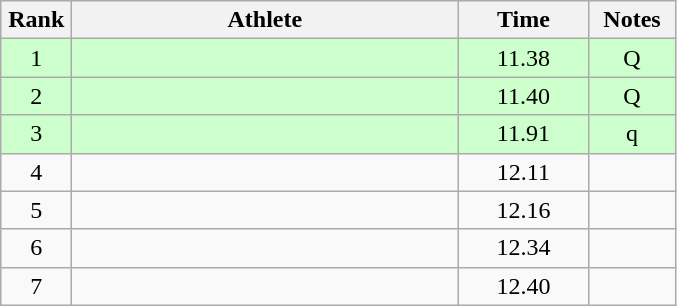<table class="wikitable" style="text-align:center">
<tr>
<th width=40>Rank</th>
<th width=250>Athlete</th>
<th width=80>Time</th>
<th width=50>Notes</th>
</tr>
<tr bgcolor="ccffcc">
<td>1</td>
<td align=left></td>
<td>11.38</td>
<td>Q</td>
</tr>
<tr bgcolor="ccffcc">
<td>2</td>
<td align=left></td>
<td>11.40</td>
<td>Q</td>
</tr>
<tr bgcolor="ccffcc">
<td>3</td>
<td align=left></td>
<td>11.91</td>
<td>q</td>
</tr>
<tr>
<td>4</td>
<td align=left></td>
<td>12.11</td>
<td></td>
</tr>
<tr>
<td>5</td>
<td align=left></td>
<td>12.16</td>
<td></td>
</tr>
<tr>
<td>6</td>
<td align=left></td>
<td>12.34</td>
<td></td>
</tr>
<tr>
<td>7</td>
<td align=left></td>
<td>12.40</td>
<td></td>
</tr>
</table>
